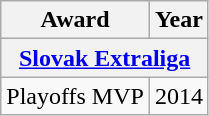<table class="wikitable">
<tr>
<th>Award</th>
<th>Year</th>
</tr>
<tr>
<th colspan="3"><a href='#'>Slovak Extraliga</a></th>
</tr>
<tr>
<td>Playoffs MVP</td>
<td>2014</td>
</tr>
</table>
